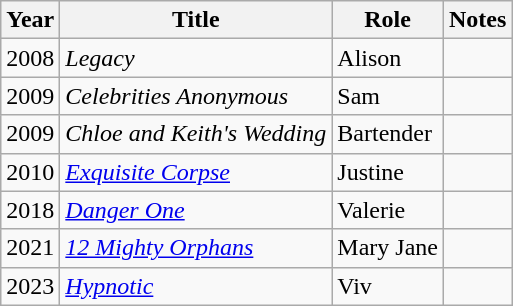<table class="wikitable sortable" >
<tr>
<th>Year</th>
<th>Title</th>
<th>Role</th>
<th class="unsortable">Notes</th>
</tr>
<tr>
<td>2008</td>
<td><em>Legacy</em></td>
<td>Alison</td>
<td></td>
</tr>
<tr>
<td>2009</td>
<td><em>Celebrities Anonymous</em></td>
<td>Sam</td>
<td></td>
</tr>
<tr>
<td>2009</td>
<td><em>Chloe and Keith's Wedding</em></td>
<td>Bartender</td>
<td></td>
</tr>
<tr>
<td>2010</td>
<td><em><a href='#'>Exquisite Corpse</a></em></td>
<td>Justine</td>
<td></td>
</tr>
<tr>
<td>2018</td>
<td><em><a href='#'>Danger One</a></em></td>
<td>Valerie</td>
<td></td>
</tr>
<tr>
<td>2021</td>
<td><em><a href='#'>12 Mighty Orphans</a></em></td>
<td>Mary Jane</td>
<td></td>
</tr>
<tr>
<td>2023</td>
<td><em><a href='#'>Hypnotic</a></em></td>
<td>Viv</td>
<td></td>
</tr>
</table>
